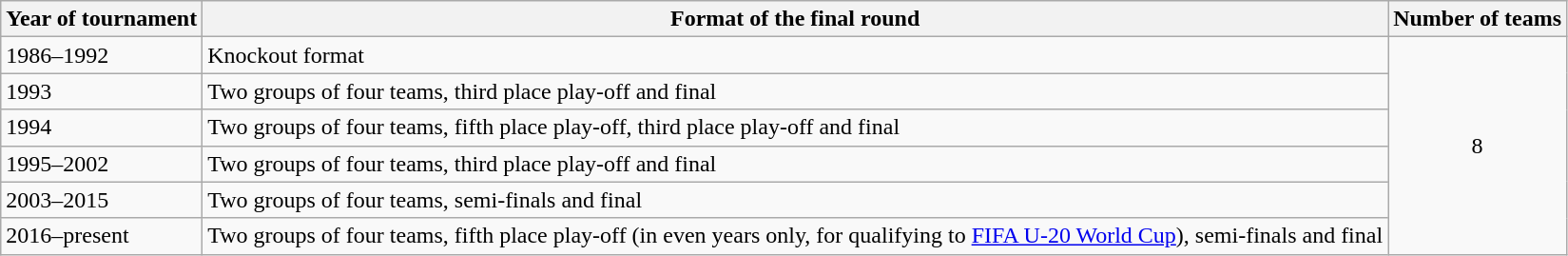<table class="wikitable">
<tr>
<th>Year of tournament</th>
<th>Format of the final round</th>
<th>Number of teams</th>
</tr>
<tr>
<td>1986–1992</td>
<td>Knockout format</td>
<td align=center rowspan=6>8</td>
</tr>
<tr>
<td>1993</td>
<td>Two groups of four teams, third place play-off and final</td>
</tr>
<tr>
<td>1994</td>
<td>Two groups of four teams, fifth place play-off, third place play-off and final</td>
</tr>
<tr>
<td>1995–2002</td>
<td>Two groups of four teams, third place play-off and final</td>
</tr>
<tr>
<td>2003–2015</td>
<td>Two groups of four teams, semi-finals and final</td>
</tr>
<tr>
<td>2016–present</td>
<td>Two groups of four teams, fifth place play-off (in even years only, for qualifying to <a href='#'>FIFA U-20 World Cup</a>), semi-finals and final</td>
</tr>
</table>
